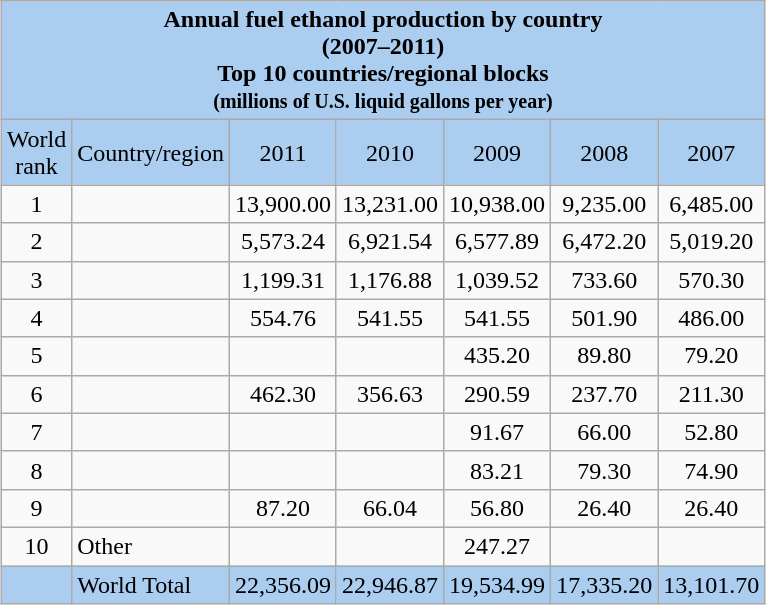<table class="wikitable" style="margin: 1em auto 1em auto">
<tr>
<th colspan="7"  style="text-align:center; background:#abcdef;">Annual fuel ethanol production by country <br>(2007–2011) <br> Top 10 countries/regional blocks <br><small>(millions of U.S. liquid gallons per year)</small></th>
</tr>
<tr style="background:#abcdef; text-align:center;">
<td>World <br>rank</td>
<td>Country/region</td>
<td>2011</td>
<td>2010</td>
<td>2009</td>
<td>2008</td>
<td>2007</td>
</tr>
<tr style="text-align:center;">
<td>1</td>
<td align="left"></td>
<td>13,900.00</td>
<td>13,231.00</td>
<td>10,938.00</td>
<td>9,235.00</td>
<td>6,485.00</td>
</tr>
<tr style="text-align:center;">
<td>2</td>
<td align="left"></td>
<td>5,573.24</td>
<td>6,921.54</td>
<td>6,577.89</td>
<td>6,472.20</td>
<td>5,019.20</td>
</tr>
<tr style="text-align:center;">
<td>3</td>
<td align="left"></td>
<td>1,199.31</td>
<td>1,176.88</td>
<td>1,039.52</td>
<td>733.60</td>
<td>570.30</td>
</tr>
<tr style="text-align:center;">
<td>4</td>
<td align="left"></td>
<td>554.76</td>
<td>541.55</td>
<td>541.55</td>
<td>501.90</td>
<td>486.00</td>
</tr>
<tr style="text-align:center;">
<td>5</td>
<td align="left"></td>
<td></td>
<td></td>
<td>435.20</td>
<td>89.80</td>
<td>79.20</td>
</tr>
<tr style="text-align:center;">
<td>6</td>
<td align="left"></td>
<td>462.30</td>
<td>356.63</td>
<td>290.59</td>
<td>237.70</td>
<td>211.30</td>
</tr>
<tr style="text-align:center;">
<td>7</td>
<td align="left"></td>
<td></td>
<td></td>
<td>91.67</td>
<td>66.00</td>
<td>52.80</td>
</tr>
<tr style="text-align:center;">
<td>8</td>
<td align="left"></td>
<td></td>
<td></td>
<td>83.21</td>
<td>79.30</td>
<td>74.90</td>
</tr>
<tr style="text-align:center;">
<td>9</td>
<td align="left"></td>
<td>87.20</td>
<td>66.04</td>
<td>56.80</td>
<td>26.40</td>
<td>26.40</td>
</tr>
<tr style="text-align:center;">
<td>10</td>
<td align="left">Other</td>
<td></td>
<td></td>
<td>247.27</td>
<td></td>
<td></td>
</tr>
<tr style="background:#abcdef;">
<td></td>
<td>World Total</td>
<td>22,356.09</td>
<td>22,946.87</td>
<td>19,534.99</td>
<td>17,335.20</td>
<td>13,101.70</td>
</tr>
</table>
